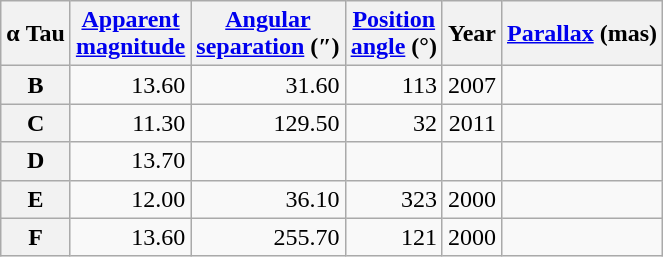<table class="wikitable sortable col5center" style="text-align: right;">
<tr>
<th scope="col">α Tau</th>
<th scope="col" data-sort-type=number><a href='#'>Apparent<br>magnitude</a></th>
<th scope="col" data-sort-type=number><a href='#'>Angular<br>separation</a> (″)</th>
<th scope="col" data-sort-type=number><a href='#'>Position<br>angle</a> (°)</th>
<th scope="col">Year</th>
<th scope="col" data-sort-type=number><a href='#'>Parallax</a> (mas)</th>
</tr>
<tr>
<th scope="row">B</th>
<td>13.60</td>
<td>31.60</td>
<td>113</td>
<td>2007</td>
<td></td>
</tr>
<tr>
<th scope="row">C</th>
<td>11.30</td>
<td>129.50</td>
<td>32</td>
<td>2011</td>
<td></td>
</tr>
<tr>
<th scope="row">D</th>
<td>13.70</td>
<td></td>
<td></td>
<td></td>
<td></td>
</tr>
<tr>
<th scope="row">E</th>
<td>12.00</td>
<td>36.10</td>
<td>323</td>
<td>2000</td>
<td></td>
</tr>
<tr>
<th scope="row">F</th>
<td>13.60</td>
<td>255.70</td>
<td>121</td>
<td>2000</td>
<td></td>
</tr>
</table>
